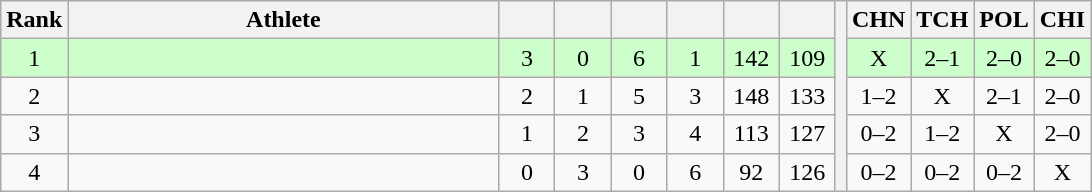<table class="wikitable" style="text-align:center">
<tr>
<th>Rank</th>
<th width=280>Athlete</th>
<th width=30></th>
<th width=30></th>
<th width=30></th>
<th width=30></th>
<th width=30></th>
<th width=30></th>
<th rowspan=5></th>
<th width=30>CHN</th>
<th width=30>TCH</th>
<th width=30>POL</th>
<th width=30>CHI</th>
</tr>
<tr style="background-color:#ccffcc;">
<td>1</td>
<td align=left></td>
<td>3</td>
<td>0</td>
<td>6</td>
<td>1</td>
<td>142</td>
<td>109</td>
<td>X</td>
<td>2–1</td>
<td>2–0</td>
<td>2–0</td>
</tr>
<tr>
<td>2</td>
<td align=left></td>
<td>2</td>
<td>1</td>
<td>5</td>
<td>3</td>
<td>148</td>
<td>133</td>
<td>1–2</td>
<td>X</td>
<td>2–1</td>
<td>2–0</td>
</tr>
<tr>
<td>3</td>
<td align=left></td>
<td>1</td>
<td>2</td>
<td>3</td>
<td>4</td>
<td>113</td>
<td>127</td>
<td>0–2</td>
<td>1–2</td>
<td>X</td>
<td>2–0</td>
</tr>
<tr>
<td>4</td>
<td align=left></td>
<td>0</td>
<td>3</td>
<td>0</td>
<td>6</td>
<td>92</td>
<td>126</td>
<td>0–2</td>
<td>0–2</td>
<td>0–2</td>
<td>X</td>
</tr>
</table>
